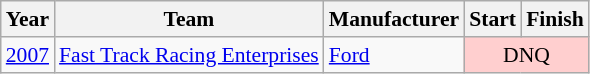<table class="wikitable" style="font-size: 90%;">
<tr>
<th>Year</th>
<th>Team</th>
<th>Manufacturer</th>
<th>Start</th>
<th>Finish</th>
</tr>
<tr>
<td><a href='#'>2007</a></td>
<td><a href='#'>Fast Track Racing Enterprises</a></td>
<td><a href='#'>Ford</a></td>
<td align=center colspan=2 style="background:#FFCFCF;">DNQ</td>
</tr>
</table>
